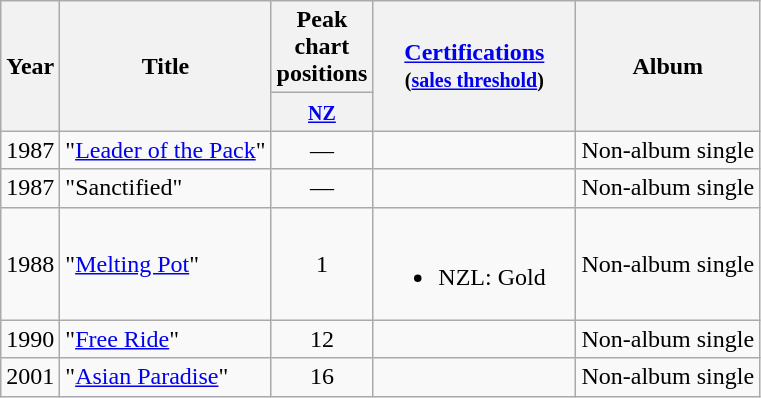<table class="wikitable plainrowheaders">
<tr>
<th rowspan="2"  width="1em">Year</th>
<th rowspan="2">Title</th>
<th width="3em">Peak chart<br>positions</th>
<th rowspan="2" style="width:8em;"><a href='#'>Certifications</a><br><small>(<a href='#'>sales threshold</a>) </small></th>
<th rowspan="2">Album</th>
</tr>
<tr>
<th><small><a href='#'>NZ</a></small></th>
</tr>
<tr>
<td align="center">1987</td>
<td>"<a href='#'>Leader of the Pack</a>"</td>
<td align="center">—</td>
<td></td>
<td>Non-album single</td>
</tr>
<tr>
<td align="center">1987</td>
<td>"Sanctified"</td>
<td align="center">—</td>
<td></td>
<td>Non-album single</td>
</tr>
<tr>
<td>1988</td>
<td>"<a href='#'>Melting Pot</a>"</td>
<td align="center">1</td>
<td><br><ul><li>NZL: Gold</li></ul></td>
<td>Non-album single</td>
</tr>
<tr>
<td>1990</td>
<td>"<a href='#'>Free Ride</a>"</td>
<td align="center">12</td>
<td></td>
<td>Non-album single</td>
</tr>
<tr>
<td>2001</td>
<td>"<a href='#'>Asian Paradise</a>"</td>
<td align="center">16</td>
<td></td>
<td>Non-album single</td>
</tr>
</table>
